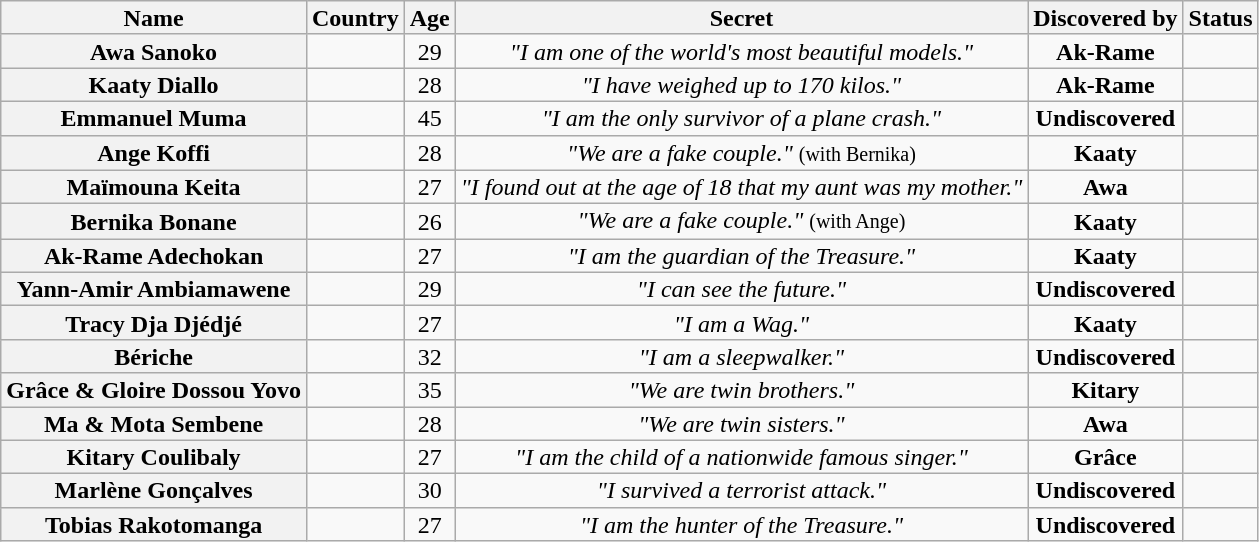<table class="wikitable" style="text-align:center; font-size:100%; line-height:15px;">
<tr>
<th>Name</th>
<th>Country</th>
<th>Age</th>
<th>Secret</th>
<th>Discovered by</th>
<th>Status</th>
</tr>
<tr>
<th>Awa Sanoko</th>
<td></td>
<td>29</td>
<td><em>"I am one of the world's most beautiful models."</em></td>
<td><strong>Ak-Rame</strong> </td>
<td></td>
</tr>
<tr>
<th>Kaaty Diallo</th>
<td></td>
<td>28</td>
<td><em>"I have weighed up to 170 kilos."</em></td>
<td><strong>Ak-Rame</strong> </td>
<td></td>
</tr>
<tr>
<th>Emmanuel Muma</th>
<td></td>
<td>45</td>
<td><em>"I am the only survivor of a plane crash."</em></td>
<td><strong>Undiscovered</strong></td>
<td></td>
</tr>
<tr>
<th>Ange Koffi</th>
<td></td>
<td>28</td>
<td><em>"We are a fake couple."</em> <small>(with Bernika)</small></td>
<td><strong>Kaaty</strong> </td>
<td></td>
</tr>
<tr>
<th>Maïmouna Keita</th>
<td></td>
<td>27</td>
<td><em>"I found out at the age of 18 that my aunt was my mother."</em></td>
<td><strong>Awa</strong> </td>
<td></td>
</tr>
<tr>
<th>Bernika Bonane</th>
<td></td>
<td>26</td>
<td><em>"We are a fake couple."</em> <small>(with Ange)</small></td>
<td><strong>Kaaty</strong> </td>
<td></td>
</tr>
<tr>
<th>Ak-Rame Adechokan</th>
<td></td>
<td>27</td>
<td><em>"I am the guardian of the Treasure."</em></td>
<td><strong>Kaaty</strong> </td>
<td></td>
</tr>
<tr>
<th>Yann-Amir Ambiamawene</th>
<td></td>
<td>29</td>
<td><em>"I can see the future."</em></td>
<td><strong>Undiscovered</strong></td>
<td></td>
</tr>
<tr>
<th>Tracy Dja Djédjé</th>
<td></td>
<td>27</td>
<td><em>"I am a Wag."</em></td>
<td><strong>Kaaty</strong> </td>
<td></td>
</tr>
<tr>
<th>Bériche</th>
<td></td>
<td>32</td>
<td><em>"I am a sleepwalker."</em></td>
<td><strong>Undiscovered</strong></td>
<td></td>
</tr>
<tr>
<th>Grâce & Gloire Dossou Yovo</th>
<td></td>
<td>35</td>
<td><em>"We are twin brothers."</em></td>
<td><strong>Kitary</strong> </td>
<td></td>
</tr>
<tr>
<th>Ma & Mota Sembene</th>
<td></td>
<td>28</td>
<td><em>"We are twin sisters."</em></td>
<td><strong>Awa</strong> </td>
<td></td>
</tr>
<tr>
<th>Kitary Coulibaly</th>
<td></td>
<td>27</td>
<td><em>"I am the child of a nationwide famous singer."</em></td>
<td><strong>Grâce</strong> </td>
<td></td>
</tr>
<tr>
<th>Marlène Gonçalves</th>
<td></td>
<td>30</td>
<td><em>"I survived a terrorist attack."</em></td>
<td><strong>Undiscovered</strong></td>
<td></td>
</tr>
<tr>
<th>Tobias Rakotomanga</th>
<td></td>
<td>27</td>
<td><em>"I am the hunter of the Treasure."</em></td>
<td><strong>Undiscovered</strong></td>
<td></td>
</tr>
</table>
